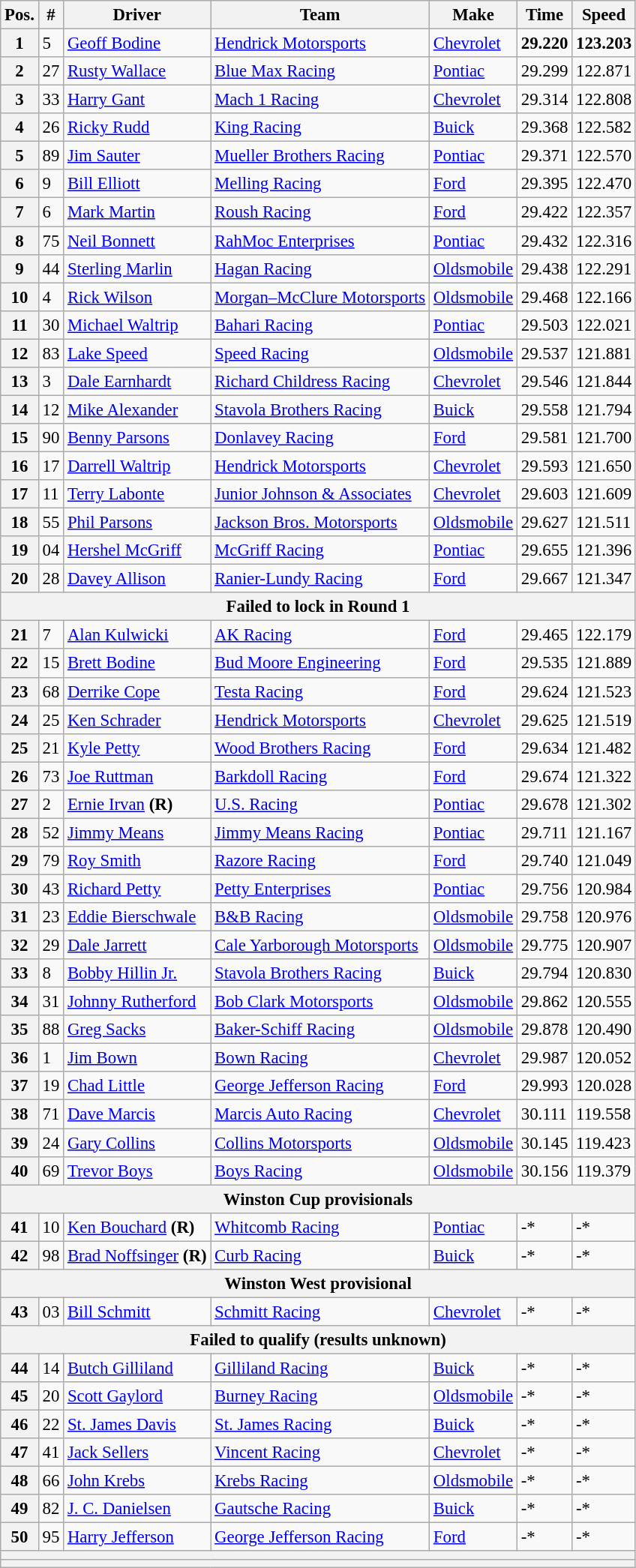<table class="wikitable" style="font-size:95%">
<tr>
<th>Pos.</th>
<th>#</th>
<th>Driver</th>
<th>Team</th>
<th>Make</th>
<th>Time</th>
<th>Speed</th>
</tr>
<tr>
<th>1</th>
<td>5</td>
<td><a href='#'>Geoff Bodine</a></td>
<td><a href='#'>Hendrick Motorsports</a></td>
<td><a href='#'>Chevrolet</a></td>
<td><strong>29.220</strong></td>
<td><strong>123.203</strong></td>
</tr>
<tr>
<th>2</th>
<td>27</td>
<td><a href='#'>Rusty Wallace</a></td>
<td><a href='#'>Blue Max Racing</a></td>
<td><a href='#'>Pontiac</a></td>
<td>29.299</td>
<td>122.871</td>
</tr>
<tr>
<th>3</th>
<td>33</td>
<td><a href='#'>Harry Gant</a></td>
<td><a href='#'>Mach 1 Racing</a></td>
<td><a href='#'>Chevrolet</a></td>
<td>29.314</td>
<td>122.808</td>
</tr>
<tr>
<th>4</th>
<td>26</td>
<td><a href='#'>Ricky Rudd</a></td>
<td><a href='#'>King Racing</a></td>
<td><a href='#'>Buick</a></td>
<td>29.368</td>
<td>122.582</td>
</tr>
<tr>
<th>5</th>
<td>89</td>
<td><a href='#'>Jim Sauter</a></td>
<td><a href='#'>Mueller Brothers Racing</a></td>
<td><a href='#'>Pontiac</a></td>
<td>29.371</td>
<td>122.570</td>
</tr>
<tr>
<th>6</th>
<td>9</td>
<td><a href='#'>Bill Elliott</a></td>
<td><a href='#'>Melling Racing</a></td>
<td><a href='#'>Ford</a></td>
<td>29.395</td>
<td>122.470</td>
</tr>
<tr>
<th>7</th>
<td>6</td>
<td><a href='#'>Mark Martin</a></td>
<td><a href='#'>Roush Racing</a></td>
<td><a href='#'>Ford</a></td>
<td>29.422</td>
<td>122.357</td>
</tr>
<tr>
<th>8</th>
<td>75</td>
<td><a href='#'>Neil Bonnett</a></td>
<td><a href='#'>RahMoc Enterprises</a></td>
<td><a href='#'>Pontiac</a></td>
<td>29.432</td>
<td>122.316</td>
</tr>
<tr>
<th>9</th>
<td>44</td>
<td><a href='#'>Sterling Marlin</a></td>
<td><a href='#'>Hagan Racing</a></td>
<td><a href='#'>Oldsmobile</a></td>
<td>29.438</td>
<td>122.291</td>
</tr>
<tr>
<th>10</th>
<td>4</td>
<td><a href='#'>Rick Wilson</a></td>
<td><a href='#'>Morgan–McClure Motorsports</a></td>
<td><a href='#'>Oldsmobile</a></td>
<td>29.468</td>
<td>122.166</td>
</tr>
<tr>
<th>11</th>
<td>30</td>
<td><a href='#'>Michael Waltrip</a></td>
<td><a href='#'>Bahari Racing</a></td>
<td><a href='#'>Pontiac</a></td>
<td>29.503</td>
<td>122.021</td>
</tr>
<tr>
<th>12</th>
<td>83</td>
<td><a href='#'>Lake Speed</a></td>
<td><a href='#'>Speed Racing</a></td>
<td><a href='#'>Oldsmobile</a></td>
<td>29.537</td>
<td>121.881</td>
</tr>
<tr>
<th>13</th>
<td>3</td>
<td><a href='#'>Dale Earnhardt</a></td>
<td><a href='#'>Richard Childress Racing</a></td>
<td><a href='#'>Chevrolet</a></td>
<td>29.546</td>
<td>121.844</td>
</tr>
<tr>
<th>14</th>
<td>12</td>
<td><a href='#'>Mike Alexander</a></td>
<td><a href='#'>Stavola Brothers Racing</a></td>
<td><a href='#'>Buick</a></td>
<td>29.558</td>
<td>121.794</td>
</tr>
<tr>
<th>15</th>
<td>90</td>
<td><a href='#'>Benny Parsons</a></td>
<td><a href='#'>Donlavey Racing</a></td>
<td><a href='#'>Ford</a></td>
<td>29.581</td>
<td>121.700</td>
</tr>
<tr>
<th>16</th>
<td>17</td>
<td><a href='#'>Darrell Waltrip</a></td>
<td><a href='#'>Hendrick Motorsports</a></td>
<td><a href='#'>Chevrolet</a></td>
<td>29.593</td>
<td>121.650</td>
</tr>
<tr>
<th>17</th>
<td>11</td>
<td><a href='#'>Terry Labonte</a></td>
<td><a href='#'>Junior Johnson & Associates</a></td>
<td><a href='#'>Chevrolet</a></td>
<td>29.603</td>
<td>121.609</td>
</tr>
<tr>
<th>18</th>
<td>55</td>
<td><a href='#'>Phil Parsons</a></td>
<td><a href='#'>Jackson Bros. Motorsports</a></td>
<td><a href='#'>Oldsmobile</a></td>
<td>29.627</td>
<td>121.511</td>
</tr>
<tr>
<th>19</th>
<td>04</td>
<td><a href='#'>Hershel McGriff</a></td>
<td><a href='#'>McGriff Racing</a></td>
<td><a href='#'>Pontiac</a></td>
<td>29.655</td>
<td>121.396</td>
</tr>
<tr>
<th>20</th>
<td>28</td>
<td><a href='#'>Davey Allison</a></td>
<td><a href='#'>Ranier-Lundy Racing</a></td>
<td><a href='#'>Ford</a></td>
<td>29.667</td>
<td>121.347</td>
</tr>
<tr>
<th colspan="7">Failed to lock in Round 1</th>
</tr>
<tr>
<th>21</th>
<td>7</td>
<td><a href='#'>Alan Kulwicki</a></td>
<td><a href='#'>AK Racing</a></td>
<td><a href='#'>Ford</a></td>
<td>29.465</td>
<td>122.179</td>
</tr>
<tr>
<th>22</th>
<td>15</td>
<td><a href='#'>Brett Bodine</a></td>
<td><a href='#'>Bud Moore Engineering</a></td>
<td><a href='#'>Ford</a></td>
<td>29.535</td>
<td>121.889</td>
</tr>
<tr>
<th>23</th>
<td>68</td>
<td><a href='#'>Derrike Cope</a></td>
<td><a href='#'>Testa Racing</a></td>
<td><a href='#'>Ford</a></td>
<td>29.624</td>
<td>121.523</td>
</tr>
<tr>
<th>24</th>
<td>25</td>
<td><a href='#'>Ken Schrader</a></td>
<td><a href='#'>Hendrick Motorsports</a></td>
<td><a href='#'>Chevrolet</a></td>
<td>29.625</td>
<td>121.519</td>
</tr>
<tr>
<th>25</th>
<td>21</td>
<td><a href='#'>Kyle Petty</a></td>
<td><a href='#'>Wood Brothers Racing</a></td>
<td><a href='#'>Ford</a></td>
<td>29.634</td>
<td>121.482</td>
</tr>
<tr>
<th>26</th>
<td>73</td>
<td><a href='#'>Joe Ruttman</a></td>
<td><a href='#'>Barkdoll Racing</a></td>
<td><a href='#'>Ford</a></td>
<td>29.674</td>
<td>121.322</td>
</tr>
<tr>
<th>27</th>
<td>2</td>
<td><a href='#'>Ernie Irvan</a> <strong>(R)</strong></td>
<td><a href='#'>U.S. Racing</a></td>
<td><a href='#'>Pontiac</a></td>
<td>29.678</td>
<td>121.302</td>
</tr>
<tr>
<th>28</th>
<td>52</td>
<td><a href='#'>Jimmy Means</a></td>
<td><a href='#'>Jimmy Means Racing</a></td>
<td><a href='#'>Pontiac</a></td>
<td>29.711</td>
<td>121.167</td>
</tr>
<tr>
<th>29</th>
<td>79</td>
<td><a href='#'>Roy Smith</a></td>
<td><a href='#'>Razore Racing</a></td>
<td><a href='#'>Ford</a></td>
<td>29.740</td>
<td>121.049</td>
</tr>
<tr>
<th>30</th>
<td>43</td>
<td><a href='#'>Richard Petty</a></td>
<td><a href='#'>Petty Enterprises</a></td>
<td><a href='#'>Pontiac</a></td>
<td>29.756</td>
<td>120.984</td>
</tr>
<tr>
<th>31</th>
<td>23</td>
<td><a href='#'>Eddie Bierschwale</a></td>
<td><a href='#'>B&B Racing</a></td>
<td><a href='#'>Oldsmobile</a></td>
<td>29.758</td>
<td>120.976</td>
</tr>
<tr>
<th>32</th>
<td>29</td>
<td><a href='#'>Dale Jarrett</a></td>
<td><a href='#'>Cale Yarborough Motorsports</a></td>
<td><a href='#'>Oldsmobile</a></td>
<td>29.775</td>
<td>120.907</td>
</tr>
<tr>
<th>33</th>
<td>8</td>
<td><a href='#'>Bobby Hillin Jr.</a></td>
<td><a href='#'>Stavola Brothers Racing</a></td>
<td><a href='#'>Buick</a></td>
<td>29.794</td>
<td>120.830</td>
</tr>
<tr>
<th>34</th>
<td>31</td>
<td><a href='#'>Johnny Rutherford</a></td>
<td><a href='#'>Bob Clark Motorsports</a></td>
<td><a href='#'>Oldsmobile</a></td>
<td>29.862</td>
<td>120.555</td>
</tr>
<tr>
<th>35</th>
<td>88</td>
<td><a href='#'>Greg Sacks</a></td>
<td><a href='#'>Baker-Schiff Racing</a></td>
<td><a href='#'>Oldsmobile</a></td>
<td>29.878</td>
<td>120.490</td>
</tr>
<tr>
<th>36</th>
<td>1</td>
<td><a href='#'>Jim Bown</a></td>
<td><a href='#'>Bown Racing</a></td>
<td><a href='#'>Chevrolet</a></td>
<td>29.987</td>
<td>120.052</td>
</tr>
<tr>
<th>37</th>
<td>19</td>
<td><a href='#'>Chad Little</a></td>
<td><a href='#'>George Jefferson Racing</a></td>
<td><a href='#'>Ford</a></td>
<td>29.993</td>
<td>120.028</td>
</tr>
<tr>
<th>38</th>
<td>71</td>
<td><a href='#'>Dave Marcis</a></td>
<td><a href='#'>Marcis Auto Racing</a></td>
<td><a href='#'>Chevrolet</a></td>
<td>30.111</td>
<td>119.558</td>
</tr>
<tr>
<th>39</th>
<td>24</td>
<td><a href='#'>Gary Collins</a></td>
<td><a href='#'>Collins Motorsports</a></td>
<td><a href='#'>Oldsmobile</a></td>
<td>30.145</td>
<td>119.423</td>
</tr>
<tr>
<th>40</th>
<td>69</td>
<td><a href='#'>Trevor Boys</a></td>
<td><a href='#'>Boys Racing</a></td>
<td><a href='#'>Oldsmobile</a></td>
<td>30.156</td>
<td>119.379</td>
</tr>
<tr>
<th colspan="7">Winston Cup provisionals</th>
</tr>
<tr>
<th>41</th>
<td>10</td>
<td><a href='#'>Ken Bouchard</a> <strong>(R)</strong></td>
<td><a href='#'>Whitcomb Racing</a></td>
<td><a href='#'>Pontiac</a></td>
<td>-*</td>
<td>-*</td>
</tr>
<tr>
<th>42</th>
<td>98</td>
<td><a href='#'>Brad Noffsinger</a> <strong>(R)</strong></td>
<td><a href='#'>Curb Racing</a></td>
<td><a href='#'>Buick</a></td>
<td>-*</td>
<td>-*</td>
</tr>
<tr>
<th colspan="7">Winston West provisional</th>
</tr>
<tr>
<th>43</th>
<td>03</td>
<td><a href='#'>Bill Schmitt</a></td>
<td><a href='#'>Schmitt Racing</a></td>
<td><a href='#'>Chevrolet</a></td>
<td>-*</td>
<td>-*</td>
</tr>
<tr>
<th colspan="7">Failed to qualify (results unknown)</th>
</tr>
<tr>
<th>44</th>
<td>14</td>
<td><a href='#'>Butch Gilliland</a></td>
<td><a href='#'>Gilliland Racing</a></td>
<td><a href='#'>Buick</a></td>
<td>-*</td>
<td>-*</td>
</tr>
<tr>
<th>45</th>
<td>20</td>
<td><a href='#'>Scott Gaylord</a></td>
<td><a href='#'>Burney Racing</a></td>
<td><a href='#'>Oldsmobile</a></td>
<td>-*</td>
<td>-*</td>
</tr>
<tr>
<th>46</th>
<td>22</td>
<td><a href='#'>St. James Davis</a></td>
<td><a href='#'>St. James Racing</a></td>
<td><a href='#'>Buick</a></td>
<td>-*</td>
<td>-*</td>
</tr>
<tr>
<th>47</th>
<td>41</td>
<td><a href='#'>Jack Sellers</a></td>
<td><a href='#'>Vincent Racing</a></td>
<td><a href='#'>Chevrolet</a></td>
<td>-*</td>
<td>-*</td>
</tr>
<tr>
<th>48</th>
<td>66</td>
<td><a href='#'>John Krebs</a></td>
<td><a href='#'>Krebs Racing</a></td>
<td><a href='#'>Oldsmobile</a></td>
<td>-*</td>
<td>-*</td>
</tr>
<tr>
<th>49</th>
<td>82</td>
<td><a href='#'>J. C. Danielsen</a></td>
<td><a href='#'>Gautsche Racing</a></td>
<td><a href='#'>Buick</a></td>
<td>-*</td>
<td>-*</td>
</tr>
<tr>
<th>50</th>
<td>95</td>
<td><a href='#'>Harry Jefferson</a></td>
<td><a href='#'>George Jefferson Racing</a></td>
<td><a href='#'>Ford</a></td>
<td>-*</td>
<td>-*</td>
</tr>
<tr>
<th colspan="7"></th>
</tr>
<tr>
<th colspan="7"></th>
</tr>
</table>
